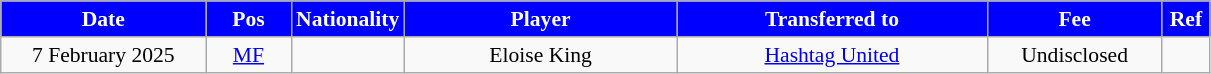<table class="wikitable"  style="text-align:center; font-size:90%; ">
<tr>
<th style="background:#0000FF;color:#FFFFFF;width:130px;">Date</th>
<th style="background:#0000FF;color:#FFFFFF;width:50px;">Pos</th>
<th style="background:#0000FF;color:#FFFFFF;width:50px;">Nationality</th>
<th style="background:#0000FF;color:#FFFFFF;width:175px;">Player</th>
<th style="background:#0000FF;color:#FFFFFF;width:200px;">Transferred to</th>
<th style="background:#0000FF;color:#FFFFFF;width:110px;">Fee</th>
<th style="background:#0000FF;color:#FFFFFF;width:25px;">Ref</th>
</tr>
<tr>
<td>7 February 2025</td>
<td><a href='#'>MF</a></td>
<td></td>
<td>Eloise King</td>
<td> <a href='#'>Hashtag United</a></td>
<td>Undisclosed</td>
<td></td>
</tr>
</table>
